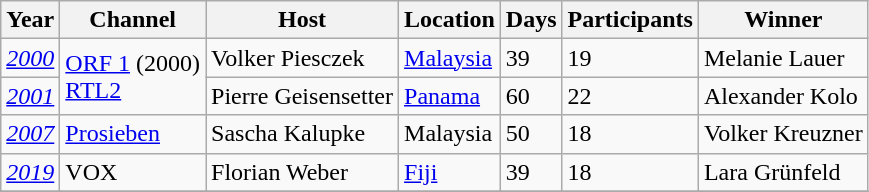<table class="wikitable">
<tr>
<th>Year</th>
<th>Channel</th>
<th>Host</th>
<th>Location</th>
<th>Days</th>
<th>Participants</th>
<th>Winner</th>
</tr>
<tr>
<td><a href='#'><em>2000</em></a></td>
<td rowspan=2><a href='#'>ORF 1</a> (2000)<br><a href='#'>RTL2</a></td>
<td>Volker Piesczek</td>
<td><a href='#'>Malaysia</a></td>
<td>39</td>
<td>19</td>
<td>Melanie Lauer</td>
</tr>
<tr>
<td><a href='#'><em>2001</em></a></td>
<td>Pierre Geisensetter</td>
<td><a href='#'>Panama</a></td>
<td>60</td>
<td>22</td>
<td>Alexander Kolo</td>
</tr>
<tr>
<td><a href='#'><em>2007</em></a></td>
<td><a href='#'>Prosieben</a></td>
<td>Sascha Kalupke</td>
<td>Malaysia</td>
<td>50</td>
<td>18</td>
<td>Volker Kreuzner</td>
</tr>
<tr>
<td><em><a href='#'>2019</a></em></td>
<td>VOX</td>
<td>Florian Weber</td>
<td><a href='#'>Fiji</a></td>
<td>39</td>
<td>18</td>
<td>Lara Grünfeld</td>
</tr>
<tr>
</tr>
</table>
